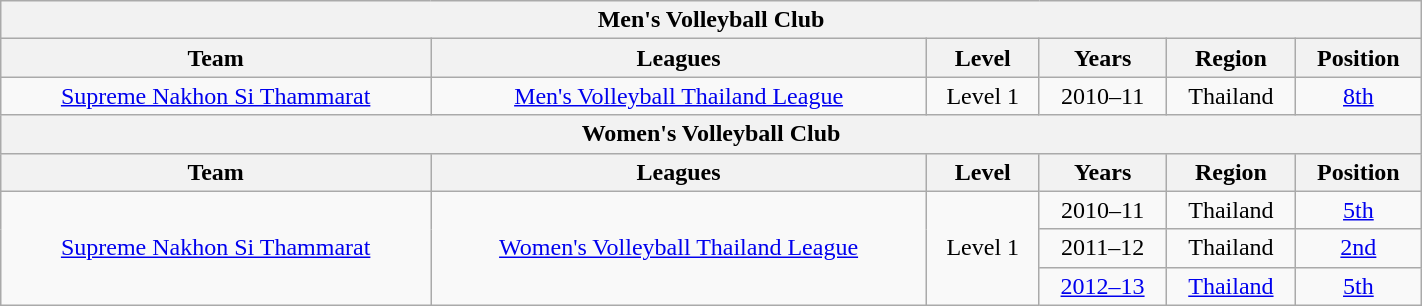<table class="wikitable" style="text-align: center;" width=75%>
<tr>
<th colspan=35>Men's Volleyball Club</th>
</tr>
<tr>
<th>Team</th>
<th>Leagues</th>
<th>Level</th>
<th>Years</th>
<th>Region</th>
<th>Position</th>
</tr>
<tr>
<td><a href='#'>Supreme Nakhon Si Thammarat</a></td>
<td><a href='#'>Men's Volleyball Thailand League</a></td>
<td>Level 1</td>
<td>2010–11</td>
<td>Thailand</td>
<td><a href='#'>8th</a></td>
</tr>
<tr>
<th colspan=35>Women's Volleyball Club</th>
</tr>
<tr>
<th>Team</th>
<th>Leagues</th>
<th>Level</th>
<th>Years</th>
<th>Region</th>
<th>Position</th>
</tr>
<tr>
<td rowspan=3><a href='#'>Supreme Nakhon Si Thammarat</a></td>
<td rowspan=3><a href='#'>Women's Volleyball Thailand League</a></td>
<td rowspan=3>Level 1</td>
<td>2010–11</td>
<td>Thailand</td>
<td><a href='#'>5th</a></td>
</tr>
<tr>
<td>2011–12</td>
<td>Thailand</td>
<td><a href='#'>2nd</a></td>
</tr>
<tr>
<td><a href='#'>2012–13</a></td>
<td><a href='#'>Thailand</a></td>
<td><a href='#'>5th</a></td>
</tr>
</table>
